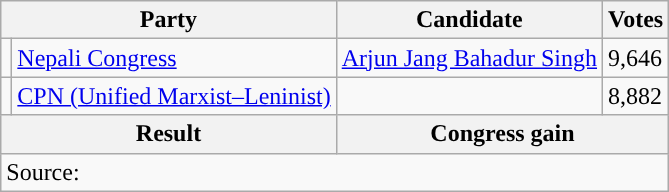<table class="wikitable">
<tr>
<th colspan="2">Party</th>
<th>Candidate</th>
<th>Votes</th>
</tr>
<tr>
<td style="color:inherit;background-color:"></td>
<td><a href='#'>Nepali Congress</a></td>
<td><a href='#'>Arjun Jang Bahadur Singh</a></td>
<td>9,646</td>
</tr>
<tr>
<td style="color:inherit;background-color:"></td>
<td><a href='#'>CPN (Unified Marxist–Leninist)</a></td>
<td></td>
<td>8,882</td>
</tr>
<tr>
<th colspan="2">Result</th>
<th colspan="2">Congress gain</th>
</tr>
<tr>
<td colspan="4">Source: </td>
</tr>
</table>
